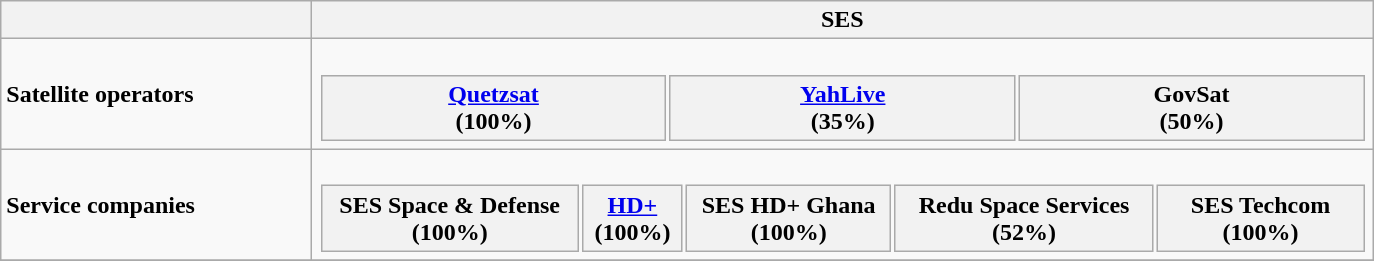<table class="wikitable">
<tr>
<th width="200"></th>
<th width="700">SES</th>
</tr>
<tr>
<td><strong>Satellite operators</strong></td>
<td><br><table>
<tr>
<th align="center" width="233"><a href='#'>Quetzsat</a><br>(100%)</th>
<th align="center" width="233"><a href='#'>YahLive</a><br>(35%)</th>
<th align="center" width="233">GovSat<br>(50%)</th>
</tr>
</table>
</td>
</tr>
<tr>
<td><strong>Service companies</strong></td>
<td><br><table>
<tr>
<th align="center" width="180">SES Space & Defense<br>(100%)</th>
<th align="center" width="60"><a href='#'>HD+</a><br>(100%)</th>
<th align="center" width="140">SES HD+ Ghana<br>(100%)</th>
<th align="center" width="180">Redu Space Services<br>(52%)</th>
<th align="center" width="140">SES Techcom<br>(100%)</th>
</tr>
</table>
</td>
</tr>
<tr>
</tr>
</table>
